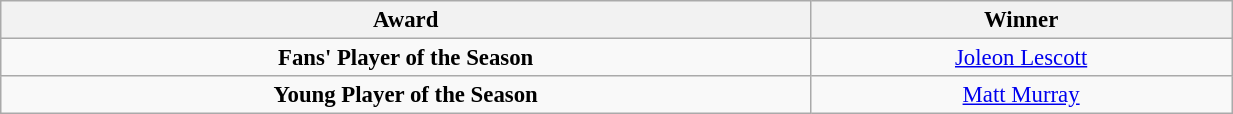<table class="wikitable" style="text-align:center; font-size:95%;width:65%; text-align:left">
<tr>
<th><strong>Award</strong></th>
<th><strong>Winner</strong></th>
</tr>
<tr --->
<td align="center"><strong>Fans' Player of the Season</strong></td>
<td align="center"><a href='#'>Joleon Lescott</a></td>
</tr>
<tr --->
<td align="center"><strong>Young Player of the Season</strong></td>
<td align="center"><a href='#'>Matt Murray</a></td>
</tr>
</table>
